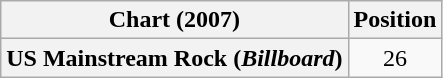<table class="wikitable plainrowheaders" style="text-align:center;">
<tr>
<th>Chart (2007)</th>
<th>Position</th>
</tr>
<tr>
<th scope="row">US Mainstream Rock (<em>Billboard</em>)</th>
<td>26</td>
</tr>
</table>
